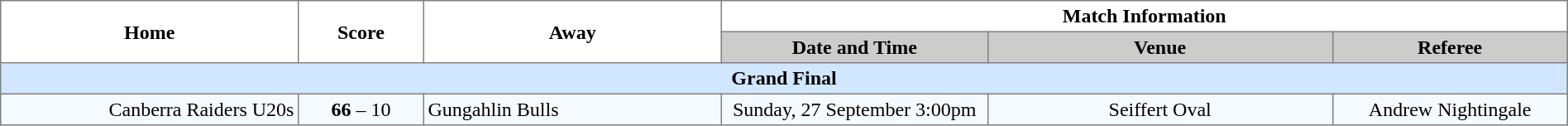<table width="100%" cellspacing="0" cellpadding="3" border="1" style="border-collapse:collapse;  text-align:center;">
<tr>
<th rowspan="2" width="19%">Home</th>
<th rowspan="2" width="8%">Score</th>
<th rowspan="2" width="19%">Away</th>
<th colspan="3">Match Information</th>
</tr>
<tr bgcolor="#CCCCCC">
<th width="17%">Date and Time</th>
<th width="22%">Venue</th>
<th width="50%">Referee</th>
</tr>
<tr style="background:#d0e7ff;">
<td colspan="6"><strong>Grand Final</strong></td>
</tr>
<tr style="text-align:center; background:#f5faff;">
<td align="right">Canberra Raiders U20s </td>
<td><strong>66</strong> – 10</td>
<td align="left"> Gungahlin Bulls</td>
<td>Sunday, 27 September 3:00pm</td>
<td>Seiffert Oval</td>
<td>Andrew Nightingale</td>
</tr>
</table>
